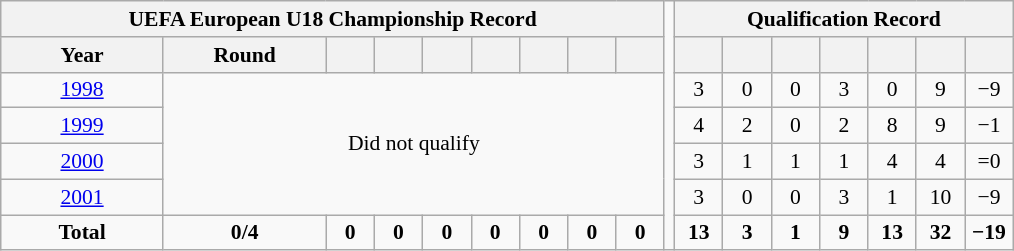<table class="wikitable" style="text-align: center; font-size: 90%;">
<tr>
<th colspan=9>UEFA European U18 Championship Record</th>
<td width=1% rowspan=7></td>
<th colspan=7>Qualification Record</th>
</tr>
<tr>
<th width=100>Year</th>
<th width=100>Round</th>
<th width=25></th>
<th width=25></th>
<th width=25></th>
<th width=25></th>
<th width=25></th>
<th width=25></th>
<th width=25></th>
<th width=25></th>
<th width=25></th>
<th width=25></th>
<th width=25></th>
<th width=25></th>
<th width=25></th>
<th width=25></th>
</tr>
<tr>
<td> <a href='#'>1998</a></td>
<td rowspan=4 colspan=8>Did not qualify</td>
<td>3</td>
<td>0</td>
<td>0</td>
<td>3</td>
<td>0</td>
<td>9</td>
<td>−9</td>
</tr>
<tr>
<td> <a href='#'>1999</a></td>
<td>4</td>
<td>2</td>
<td>0</td>
<td>2</td>
<td>8</td>
<td>9</td>
<td>−1</td>
</tr>
<tr>
<td> <a href='#'>2000</a></td>
<td>3</td>
<td>1</td>
<td>1</td>
<td>1</td>
<td>4</td>
<td>4</td>
<td>=0</td>
</tr>
<tr>
<td> <a href='#'>2001</a></td>
<td>3</td>
<td>0</td>
<td>0</td>
<td>3</td>
<td>1</td>
<td>10</td>
<td>−9</td>
</tr>
<tr>
<td><strong>Total</strong></td>
<td><strong>0/4</strong></td>
<td><strong>0</strong></td>
<td><strong>0</strong></td>
<td><strong>0</strong></td>
<td><strong>0</strong></td>
<td><strong>0</strong></td>
<td><strong>0</strong></td>
<td><strong>0</strong></td>
<td><strong>13</strong></td>
<td><strong>3</strong></td>
<td><strong>1</strong></td>
<td><strong>9</strong></td>
<td><strong>13</strong></td>
<td><strong>32</strong></td>
<td><strong>−19</strong></td>
</tr>
</table>
